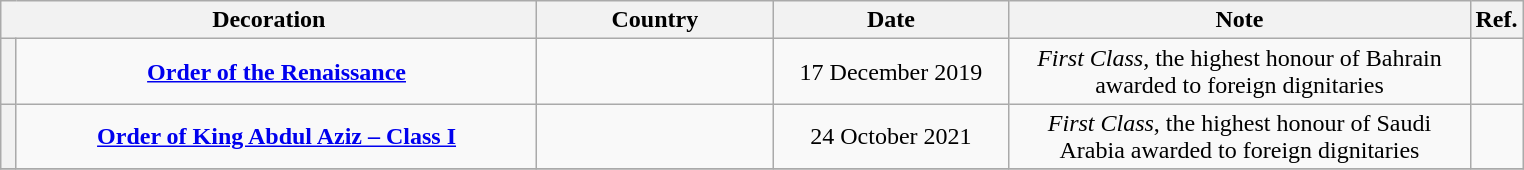<table class="wikitable sortable" style="text-align:center;">
<tr ->
<th colspan=2 width="350px">Decoration</th>
<th width="150px">Country</th>
<th width="150px">Date</th>
<th width="300px">Note</th>
<th>Ref.</th>
</tr>
<tr>
<th></th>
<td><strong><a href='#'>Order of the Renaissance</a></strong><br></td>
<td></td>
<td>17 December 2019</td>
<td><em>First Class</em>, the highest honour of Bahrain awarded to foreign dignitaries</td>
<td></td>
</tr>
<tr>
<th></th>
<td><strong><a href='#'>Order of King Abdul Aziz – Class I</a></strong><br></td>
<td></td>
<td>24 October 2021</td>
<td><em>First Class</em>, the highest honour of Saudi Arabia awarded to foreign dignitaries</td>
<td></td>
</tr>
<tr>
</tr>
</table>
